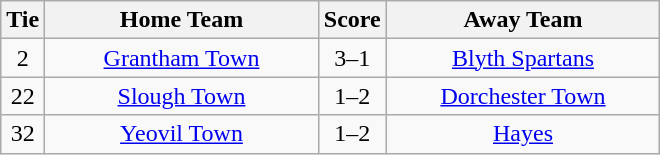<table class="wikitable" style="text-align:center;">
<tr>
<th width=20>Tie</th>
<th width=175>Home Team</th>
<th width=20>Score</th>
<th width=175>Away Team</th>
</tr>
<tr>
<td>2</td>
<td><a href='#'>Grantham Town</a></td>
<td>3–1</td>
<td><a href='#'>Blyth Spartans</a></td>
</tr>
<tr>
<td>22</td>
<td><a href='#'>Slough Town</a></td>
<td>1–2</td>
<td><a href='#'>Dorchester Town</a></td>
</tr>
<tr>
<td>32</td>
<td><a href='#'>Yeovil Town</a></td>
<td>1–2</td>
<td><a href='#'>Hayes</a></td>
</tr>
</table>
